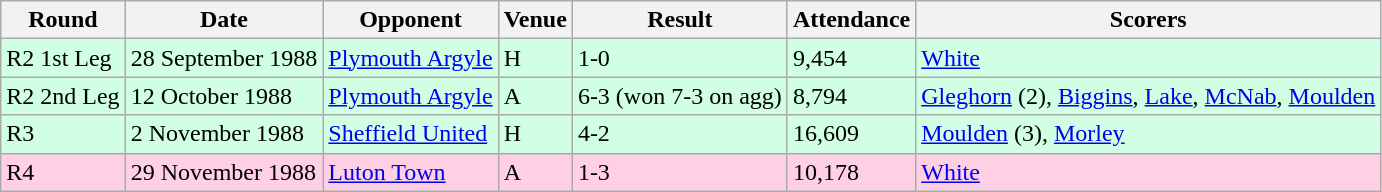<table class="wikitable">
<tr>
<th>Round</th>
<th>Date</th>
<th>Opponent</th>
<th>Venue</th>
<th>Result</th>
<th>Attendance</th>
<th>Scorers</th>
</tr>
<tr style="background-color: #d0ffe3;">
<td>R2 1st Leg</td>
<td>28 September 1988</td>
<td><a href='#'>Plymouth Argyle</a></td>
<td>H</td>
<td>1-0</td>
<td>9,454</td>
<td><a href='#'>White</a></td>
</tr>
<tr style="background-color: #d0ffe3;">
<td>R2 2nd Leg</td>
<td>12 October 1988</td>
<td><a href='#'>Plymouth Argyle</a></td>
<td>A</td>
<td>6-3 (won 7-3 on agg)</td>
<td>8,794</td>
<td><a href='#'>Gleghorn</a> (2), <a href='#'>Biggins</a>, <a href='#'>Lake</a>, <a href='#'>McNab</a>, <a href='#'>Moulden</a></td>
</tr>
<tr style="background-color: #d0ffe3;">
<td>R3</td>
<td>2 November 1988</td>
<td><a href='#'>Sheffield United</a></td>
<td>H</td>
<td>4-2</td>
<td>16,609</td>
<td><a href='#'>Moulden</a> (3), <a href='#'>Morley</a></td>
</tr>
<tr style="background-color: #ffd0e3;">
<td>R4</td>
<td>29 November 1988</td>
<td><a href='#'>Luton Town</a></td>
<td>A</td>
<td>1-3</td>
<td>10,178</td>
<td><a href='#'>White</a></td>
</tr>
</table>
